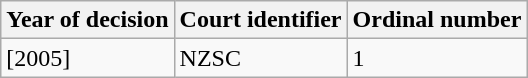<table class="wikitable">
<tr>
<th>Year of decision</th>
<th>Court identifier</th>
<th>Ordinal number</th>
</tr>
<tr valign="top">
<td>[2005]</td>
<td>NZSC</td>
<td>1</td>
</tr>
</table>
